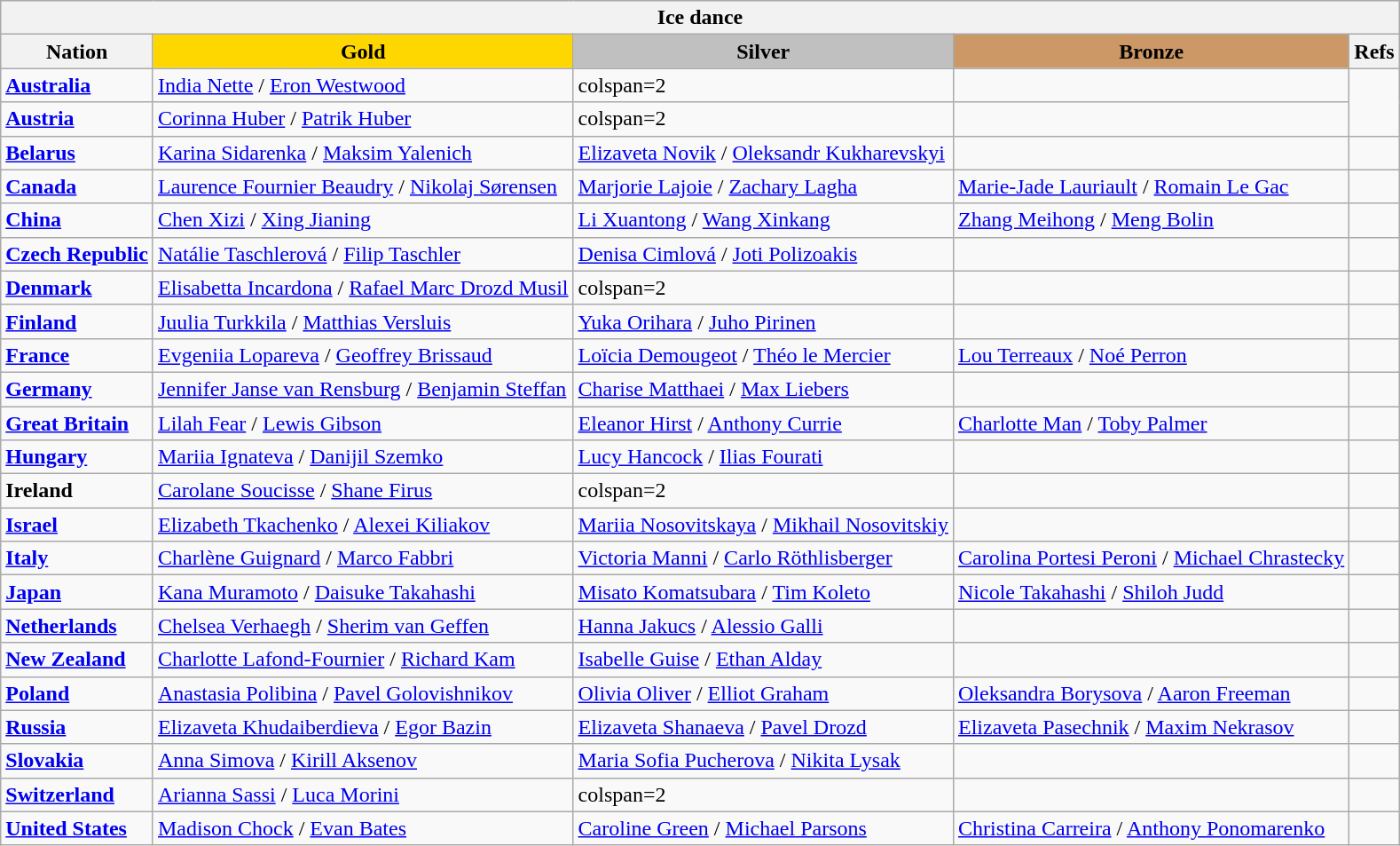<table class="wikitable">
<tr>
<th colspan=5>Ice dance</th>
</tr>
<tr>
<th>Nation</th>
<td style="text-align:center; background:gold;"><strong>Gold</strong></td>
<td style="text-align:center; background:silver;"><strong>Silver</strong></td>
<td style="text-align:center; background:#c96;"><strong>Bronze</strong></td>
<th>Refs</th>
</tr>
<tr>
<td><strong> <a href='#'>Australia</a></strong></td>
<td><a href='#'>India Nette</a> / <a href='#'>Eron Westwood</a></td>
<td>colspan=2 </td>
<td></td>
</tr>
<tr>
<td><strong> <a href='#'>Austria</a></strong></td>
<td><a href='#'>Corinna Huber</a> / <a href='#'>Patrik Huber</a></td>
<td>colspan=2 </td>
<td></td>
</tr>
<tr>
<td><strong> <a href='#'>Belarus</a></strong></td>
<td><a href='#'>Karina Sidarenka</a> / <a href='#'>Maksim Yalenich</a></td>
<td><a href='#'>Elizaveta Novik</a> / <a href='#'>Oleksandr Kukharevskyi</a></td>
<td></td>
<td></td>
</tr>
<tr>
<td><strong> <a href='#'>Canada</a></strong></td>
<td><a href='#'>Laurence Fournier Beaudry</a> / <a href='#'>Nikolaj Sørensen</a></td>
<td><a href='#'>Marjorie Lajoie</a> / <a href='#'>Zachary Lagha</a></td>
<td><a href='#'>Marie-Jade Lauriault</a> / <a href='#'>Romain Le Gac</a></td>
<td></td>
</tr>
<tr>
<td><strong> <a href='#'>China</a></strong></td>
<td><a href='#'>Chen Xizi</a> / <a href='#'>Xing Jianing</a></td>
<td><a href='#'>Li Xuantong</a> / <a href='#'>Wang Xinkang</a></td>
<td><a href='#'>Zhang Meihong</a> / <a href='#'>Meng Bolin</a></td>
<td></td>
</tr>
<tr>
<td><strong> <a href='#'>Czech Republic</a></strong></td>
<td><a href='#'>Natálie Taschlerová</a> / <a href='#'>Filip Taschler</a></td>
<td><a href='#'>Denisa Cimlová</a> / <a href='#'>Joti Polizoakis</a></td>
<td></td>
<td></td>
</tr>
<tr>
<td><strong> <a href='#'>Denmark</a></strong></td>
<td><a href='#'>Elisabetta Incardona</a> / <a href='#'>Rafael Marc Drozd Musil</a></td>
<td>colspan=2 </td>
<td></td>
</tr>
<tr>
<td><strong> <a href='#'>Finland</a></strong></td>
<td><a href='#'>Juulia Turkkila</a> / <a href='#'>Matthias Versluis</a></td>
<td><a href='#'>Yuka Orihara</a> / <a href='#'>Juho Pirinen</a></td>
<td></td>
<td></td>
</tr>
<tr>
<td><strong> <a href='#'>France</a></strong></td>
<td><a href='#'>Evgeniia Lopareva</a> / <a href='#'>Geoffrey Brissaud</a></td>
<td><a href='#'>Loïcia Demougeot</a> / <a href='#'>Théo le Mercier</a></td>
<td><a href='#'>Lou Terreaux</a> / <a href='#'>Noé Perron</a></td>
<td></td>
</tr>
<tr>
<td><strong> <a href='#'>Germany</a></strong></td>
<td><a href='#'>Jennifer Janse van Rensburg</a> / <a href='#'>Benjamin Steffan</a></td>
<td><a href='#'>Charise Matthaei</a> / <a href='#'>Max Liebers</a></td>
<td></td>
<td></td>
</tr>
<tr>
<td><strong> <a href='#'>Great Britain</a></strong></td>
<td><a href='#'>Lilah Fear</a> / <a href='#'>Lewis Gibson</a></td>
<td><a href='#'>Eleanor Hirst</a> / <a href='#'>Anthony Currie</a></td>
<td><a href='#'>Charlotte Man</a> / <a href='#'>Toby Palmer</a></td>
<td></td>
</tr>
<tr>
<td><strong> <a href='#'>Hungary</a></strong></td>
<td><a href='#'>Mariia Ignateva</a> / <a href='#'>Danijil Szemko</a></td>
<td><a href='#'>Lucy Hancock</a> / <a href='#'>Ilias Fourati</a></td>
<td></td>
<td></td>
</tr>
<tr>
<td><strong> Ireland</strong></td>
<td><a href='#'>Carolane Soucisse</a> / <a href='#'>Shane Firus</a></td>
<td>colspan=2 </td>
<td></td>
</tr>
<tr>
<td><strong> <a href='#'>Israel</a></strong></td>
<td><a href='#'>Elizabeth Tkachenko</a> / <a href='#'>Alexei Kiliakov</a></td>
<td><a href='#'>Mariia Nosovitskaya</a> / <a href='#'>Mikhail Nosovitskiy</a></td>
<td></td>
<td></td>
</tr>
<tr>
<td><strong> <a href='#'>Italy</a></strong></td>
<td><a href='#'>Charlène Guignard</a> / <a href='#'>Marco Fabbri</a></td>
<td><a href='#'>Victoria Manni</a> / <a href='#'>Carlo Röthlisberger</a></td>
<td><a href='#'>Carolina Portesi Peroni</a> / <a href='#'>Michael Chrastecky</a></td>
<td></td>
</tr>
<tr>
<td><strong> <a href='#'>Japan</a></strong></td>
<td><a href='#'>Kana Muramoto</a> / <a href='#'>Daisuke Takahashi</a></td>
<td><a href='#'>Misato Komatsubara</a> / <a href='#'>Tim Koleto</a></td>
<td><a href='#'>Nicole Takahashi</a> / <a href='#'>Shiloh Judd</a></td>
<td></td>
</tr>
<tr>
<td><strong> <a href='#'>Netherlands</a></strong></td>
<td><a href='#'>Chelsea Verhaegh</a> / <a href='#'>Sherim van Geffen</a></td>
<td><a href='#'>Hanna Jakucs</a> / <a href='#'>Alessio Galli</a></td>
<td></td>
<td></td>
</tr>
<tr>
<td><strong> <a href='#'>New Zealand</a></strong></td>
<td><a href='#'>Charlotte Lafond-Fournier</a> / <a href='#'>Richard Kam</a></td>
<td><a href='#'>Isabelle Guise</a> / <a href='#'>Ethan Alday</a></td>
<td></td>
<td></td>
</tr>
<tr>
<td><strong> <a href='#'>Poland</a></strong></td>
<td><a href='#'>Anastasia Polibina</a> / <a href='#'>Pavel Golovishnikov</a></td>
<td><a href='#'>Olivia Oliver</a> / <a href='#'>Elliot Graham</a></td>
<td><a href='#'>Oleksandra Borysova</a> / <a href='#'>Aaron Freeman</a></td>
<td></td>
</tr>
<tr>
<td><strong> <a href='#'>Russia</a></strong></td>
<td><a href='#'>Elizaveta Khudaiberdieva</a> / <a href='#'>Egor Bazin</a></td>
<td><a href='#'>Elizaveta Shanaeva</a> / <a href='#'>Pavel Drozd</a></td>
<td><a href='#'>Elizaveta Pasechnik</a> / <a href='#'>Maxim Nekrasov</a></td>
<td></td>
</tr>
<tr>
<td><strong> <a href='#'>Slovakia</a></strong></td>
<td><a href='#'>Anna Simova</a> / <a href='#'>Kirill Aksenov</a></td>
<td><a href='#'>Maria Sofia Pucherova</a> / <a href='#'>Nikita Lysak</a></td>
<td></td>
<td></td>
</tr>
<tr>
<td><strong> <a href='#'>Switzerland</a></strong></td>
<td><a href='#'>Arianna Sassi</a> / <a href='#'>Luca Morini</a></td>
<td>colspan=2 </td>
<td></td>
</tr>
<tr>
<td><strong> <a href='#'>United States</a></strong></td>
<td><a href='#'>Madison Chock</a> / <a href='#'>Evan Bates</a></td>
<td><a href='#'>Caroline Green</a> / <a href='#'>Michael Parsons</a></td>
<td><a href='#'>Christina Carreira</a> / <a href='#'>Anthony Ponomarenko</a></td>
<td></td>
</tr>
</table>
